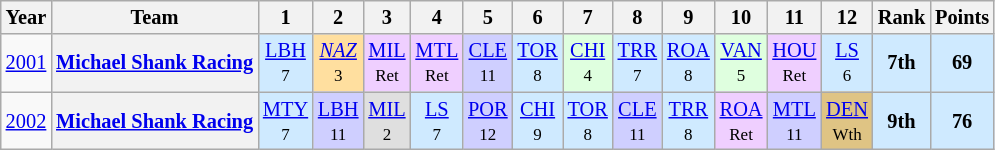<table class="wikitable" style="text-align:center; font-size:85%">
<tr>
<th>Year</th>
<th>Team</th>
<th>1</th>
<th>2</th>
<th>3</th>
<th>4</th>
<th>5</th>
<th>6</th>
<th>7</th>
<th>8</th>
<th>9</th>
<th>10</th>
<th>11</th>
<th>12</th>
<th>Rank</th>
<th>Points</th>
</tr>
<tr>
<td><a href='#'>2001</a></td>
<th nowrap><a href='#'>Michael Shank Racing</a></th>
<td style="background:#CFEAFF;"><a href='#'>LBH</a><br><small>7</small></td>
<td style="background:#FFDF9F;"><em><a href='#'>NAZ</a></em><br><small>3</small></td>
<td style="background:#EFCFFF;"><a href='#'>MIL</a><br><small>Ret</small></td>
<td style="background:#EFCFFF;"><a href='#'>MTL</a><br><small>Ret</small></td>
<td style="background:#CFCFFF;"><a href='#'>CLE</a><br><small>11</small></td>
<td style="background:#CFEAFF;"><a href='#'>TOR</a><br><small>8</small></td>
<td style="background:#DFFFDF;"><a href='#'>CHI</a><br><small>4</small></td>
<td style="background:#CFEAFF;"><a href='#'>TRR</a><br><small>7</small></td>
<td style="background:#CFEAFF;"><a href='#'>ROA</a><br><small>8</small></td>
<td style="background:#DFFFDF;"><a href='#'>VAN</a><br><small>5</small></td>
<td style="background:#EFCFFF;"><a href='#'>HOU</a><br><small>Ret</small></td>
<td style="background:#CFEAFF;"><a href='#'>LS</a><br><small>6</small></td>
<td style="background:#CFEAFF;"><strong>7th</strong></td>
<td style="background:#CFEAFF;"><strong>69</strong></td>
</tr>
<tr>
<td><a href='#'>2002</a></td>
<th nowrap><a href='#'>Michael Shank Racing</a></th>
<td style="background:#CFEAFF;"><a href='#'>MTY</a><br><small>7</small></td>
<td style="background:#CFCFFF;"><a href='#'>LBH</a><br><small>11</small></td>
<td style="background:#DFDFDF;"><a href='#'>MIL</a><br><small>2</small></td>
<td style="background:#CFEAFF;"><a href='#'>LS</a><br><small>7</small></td>
<td style="background:#CFCFFF;"><a href='#'>POR</a><br><small>12</small></td>
<td style="background:#CFEAFF;"><a href='#'>CHI</a><br><small>9</small></td>
<td style="background:#CFEAFF;"><a href='#'>TOR</a><br><small>8</small></td>
<td style="background:#CFCFFF;"><a href='#'>CLE</a><br><small>11</small></td>
<td style="background:#CFEAFF;"><a href='#'>TRR</a><br><small>8</small></td>
<td style="background:#EFCFFF;"><a href='#'>ROA</a><br><small>Ret</small></td>
<td style="background:#CFCFFF;"><a href='#'>MTL</a><br><small>11</small></td>
<td style="background:#DFC484;"><a href='#'>DEN</a><br><small>Wth</small></td>
<td style="background:#CFEAFF;"><strong>9th</strong></td>
<td style="background:#CFEAFF;"><strong>76</strong></td>
</tr>
</table>
